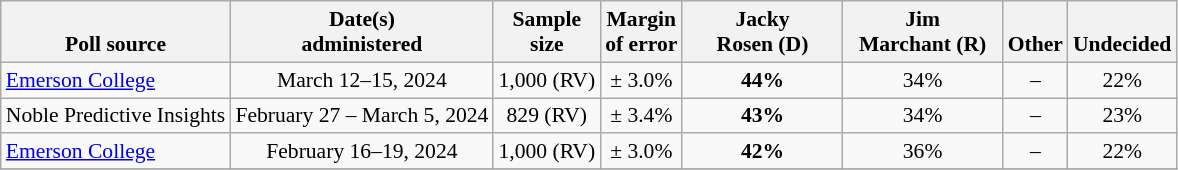<table class="wikitable" style="font-size:90%;text-align:center;">
<tr style="vertical-align:bottom">
<th>Poll source</th>
<th>Date(s)<br>administered</th>
<th>Sample<br>size</th>
<th>Margin<br>of error</th>
<th style="width:100px;">Jacky<br>Rosen (D)</th>
<th style="width:100px;">Jim<br>Marchant (R)</th>
<th>Other</th>
<th>Undecided</th>
</tr>
<tr>
<td style="text-align:left;"><a href='#'>Emerson College</a></td>
<td>March 12–15, 2024</td>
<td>1,000 (RV)</td>
<td>± 3.0%</td>
<td><strong>44%</strong></td>
<td>34%</td>
<td>–</td>
<td>22%</td>
</tr>
<tr>
<td style="text-align:left;">Noble Predictive Insights</td>
<td>February 27 – March 5, 2024</td>
<td>829 (RV)</td>
<td>± 3.4%</td>
<td><strong>43%</strong></td>
<td>34%</td>
<td>–</td>
<td>23%</td>
</tr>
<tr>
<td style="text-align:left;"><a href='#'>Emerson College</a></td>
<td>February 16–19, 2024</td>
<td>1,000 (RV)</td>
<td>± 3.0%</td>
<td><strong>42%</strong></td>
<td>36%</td>
<td>–</td>
<td>22%</td>
</tr>
<tr>
</tr>
</table>
